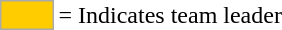<table>
<tr>
<td style="background:#fc0; border:1px solid #aaa; width:2em;"></td>
<td>= Indicates team leader</td>
</tr>
</table>
